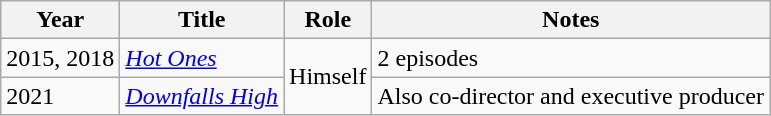<table class="wikitable">
<tr>
<th>Year</th>
<th>Title</th>
<th>Role</th>
<th>Notes</th>
</tr>
<tr>
<td>2015, 2018</td>
<td><em><a href='#'>Hot Ones</a></em></td>
<td rowspan="2">Himself</td>
<td>2 episodes</td>
</tr>
<tr>
<td>2021</td>
<td><em><a href='#'>Downfalls High</a></em></td>
<td>Also co-director and executive producer</td>
</tr>
</table>
